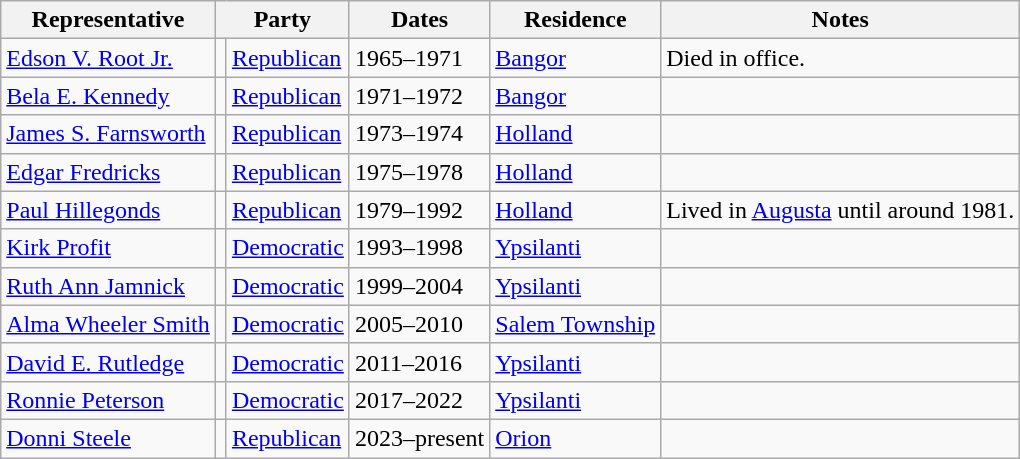<table class=wikitable>
<tr valign=bottom>
<th>Representative</th>
<th colspan="2">Party</th>
<th>Dates</th>
<th>Residence</th>
<th>Notes</th>
</tr>
<tr>
<td><a href='#'>Edson V. Root Jr.</a></td>
<td bgcolor=></td>
<td><a href='#'>Republican</a></td>
<td>1965–1971</td>
<td><a href='#'>Bangor</a></td>
<td>Died in office.</td>
</tr>
<tr>
<td><a href='#'>Bela E. Kennedy</a></td>
<td bgcolor=></td>
<td><a href='#'>Republican</a></td>
<td>1971–1972</td>
<td><a href='#'>Bangor</a></td>
<td></td>
</tr>
<tr>
<td><a href='#'>James S. Farnsworth</a></td>
<td bgcolor=></td>
<td><a href='#'>Republican</a></td>
<td>1973–1974</td>
<td><a href='#'>Holland</a></td>
<td></td>
</tr>
<tr>
<td><a href='#'>Edgar Fredricks</a></td>
<td bgcolor=></td>
<td><a href='#'>Republican</a></td>
<td>1975–1978</td>
<td><a href='#'>Holland</a></td>
<td></td>
</tr>
<tr>
<td><a href='#'>Paul Hillegonds</a></td>
<td bgcolor=></td>
<td><a href='#'>Republican</a></td>
<td>1979–1992</td>
<td><a href='#'>Holland</a></td>
<td>Lived in <a href='#'>Augusta</a> until around 1981.</td>
</tr>
<tr>
<td><a href='#'>Kirk Profit</a></td>
<td bgcolor=></td>
<td><a href='#'>Democratic</a></td>
<td>1993–1998</td>
<td><a href='#'>Ypsilanti</a></td>
<td></td>
</tr>
<tr>
<td><a href='#'>Ruth Ann Jamnick</a></td>
<td bgcolor=></td>
<td><a href='#'>Democratic</a></td>
<td>1999–2004</td>
<td><a href='#'>Ypsilanti</a></td>
<td></td>
</tr>
<tr>
<td><a href='#'>Alma Wheeler Smith</a></td>
<td bgcolor=></td>
<td><a href='#'>Democratic</a></td>
<td>2005–2010</td>
<td><a href='#'>Salem Township</a></td>
<td></td>
</tr>
<tr>
<td><a href='#'>David E. Rutledge</a></td>
<td bgcolor=></td>
<td><a href='#'>Democratic</a></td>
<td>2011–2016</td>
<td><a href='#'>Ypsilanti</a></td>
<td></td>
</tr>
<tr>
<td><a href='#'>Ronnie Peterson</a></td>
<td bgcolor=></td>
<td><a href='#'>Democratic</a></td>
<td>2017–2022</td>
<td><a href='#'>Ypsilanti</a></td>
<td></td>
</tr>
<tr>
<td><a href='#'>Donni Steele</a></td>
<td bgcolor=></td>
<td><a href='#'>Republican</a></td>
<td>2023–present</td>
<td><a href='#'>Orion</a></td>
<td></td>
</tr>
</table>
